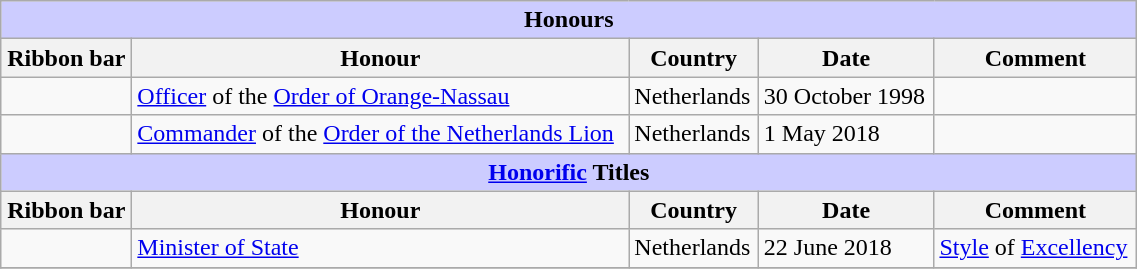<table class="wikitable" style="width:60%;">
<tr style="background:#ccf; text-align:center;">
<td colspan=5><strong>Honours</strong></td>
</tr>
<tr>
<th style="width:80px;">Ribbon bar</th>
<th>Honour</th>
<th>Country</th>
<th>Date</th>
<th>Comment</th>
</tr>
<tr>
<td></td>
<td><a href='#'>Officer</a> of the <a href='#'>Order of Orange-Nassau</a></td>
<td>Netherlands</td>
<td>30 October 1998</td>
<td></td>
</tr>
<tr>
<td></td>
<td><a href='#'>Commander</a> of the <a href='#'>Order of the Netherlands Lion</a></td>
<td>Netherlands</td>
<td>1 May 2018</td>
<td></td>
</tr>
<tr style="background:#ccf; text-align:center;">
<td colspan=5><strong><a href='#'>Honorific</a> Titles</strong></td>
</tr>
<tr>
<th style="width:80px;">Ribbon bar</th>
<th>Honour</th>
<th>Country</th>
<th>Date</th>
<th>Comment</th>
</tr>
<tr>
<td></td>
<td><a href='#'>Minister of State</a></td>
<td>Netherlands</td>
<td>22 June 2018</td>
<td><a href='#'>Style</a> of <a href='#'>Excellency</a></td>
</tr>
<tr>
</tr>
</table>
